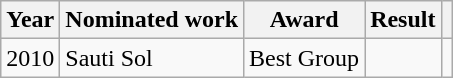<table class ="wikitable">
<tr>
<th>Year</th>
<th>Nominated work</th>
<th>Award</th>
<th>Result</th>
<th></th>
</tr>
<tr>
<td>2010</td>
<td>Sauti Sol</td>
<td>Best Group</td>
<td></td>
<td></td>
</tr>
</table>
